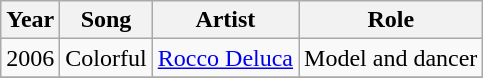<table class="wikitable">
<tr>
<th>Year</th>
<th>Song</th>
<th>Artist</th>
<th>Role</th>
</tr>
<tr>
<td>2006</td>
<td>Colorful</td>
<td><a href='#'>Rocco Deluca</a></td>
<td>Model and dancer</td>
</tr>
<tr>
</tr>
</table>
